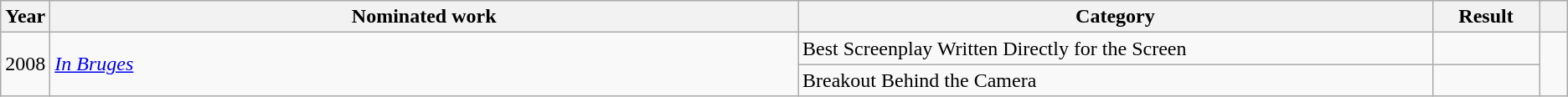<table class="wikitable">
<tr>
<th scope="col" style="width:1em;">Year</th>
<th scope="col" style="width:39em;">Nominated work</th>
<th scope="col" style="width:33em;">Category</th>
<th scope="col" style="width:5em;">Result</th>
<th scope="col" style="width:1em;"></th>
</tr>
<tr>
<td rowspan="2">2008</td>
<td rowspan="2"><em><a href='#'>In Bruges</a></em></td>
<td>Best Screenplay Written Directly for the Screen</td>
<td></td>
<td rowspan="2" style="text-align:center;"></td>
</tr>
<tr>
<td>Breakout Behind the Camera</td>
<td></td>
</tr>
</table>
